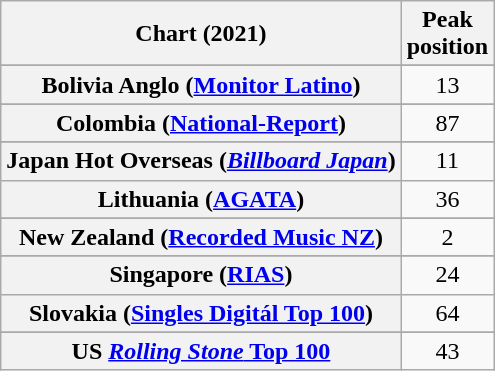<table class="wikitable sortable plainrowheaders" style="text-align:center">
<tr>
<th scope="col">Chart (2021)</th>
<th scope="col">Peak<br>position</th>
</tr>
<tr>
</tr>
<tr>
<th scope="row">Bolivia Anglo (<a href='#'>Monitor Latino</a>)</th>
<td>13</td>
</tr>
<tr>
</tr>
<tr>
</tr>
<tr>
<th scope="row">Colombia (<a href='#'>National-Report</a>)</th>
<td>87</td>
</tr>
<tr>
</tr>
<tr>
</tr>
<tr>
</tr>
<tr>
<th scope="row">Japan Hot Overseas (<em><a href='#'>Billboard Japan</a></em>)</th>
<td>11</td>
</tr>
<tr>
<th scope="row">Lithuania (<a href='#'>AGATA</a>)</th>
<td>36</td>
</tr>
<tr>
</tr>
<tr>
<th scope="row">New Zealand (<a href='#'>Recorded Music NZ</a>)</th>
<td>2</td>
</tr>
<tr>
</tr>
<tr>
<th scope="row">Singapore (<a href='#'>RIAS</a>)</th>
<td>24</td>
</tr>
<tr>
<th scope="row">Slovakia (<a href='#'>Singles Digitál Top 100</a>)</th>
<td>64</td>
</tr>
<tr>
</tr>
<tr>
</tr>
<tr>
</tr>
<tr>
</tr>
<tr>
</tr>
<tr>
</tr>
<tr>
<th scope="row">US <a href='#'><em>Rolling Stone</em> Top 100</a></th>
<td>43</td>
</tr>
</table>
